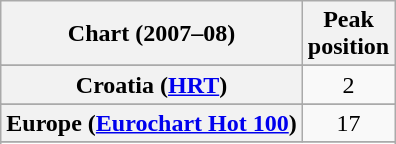<table class="wikitable sortable plainrowheaders" style="text-align:center">
<tr>
<th>Chart (2007–08)</th>
<th>Peak<br>position</th>
</tr>
<tr>
</tr>
<tr>
</tr>
<tr>
</tr>
<tr>
</tr>
<tr>
<th scope="row">Croatia (<a href='#'>HRT</a>)</th>
<td align="center">2</td>
</tr>
<tr>
</tr>
<tr>
</tr>
<tr>
<th scope="row">Europe (<a href='#'>Eurochart Hot 100</a>)</th>
<td align="center">17</td>
</tr>
<tr>
</tr>
<tr>
</tr>
<tr>
</tr>
<tr>
</tr>
<tr>
</tr>
<tr>
</tr>
<tr>
</tr>
<tr>
</tr>
<tr>
</tr>
<tr>
</tr>
<tr>
</tr>
<tr>
</tr>
<tr>
</tr>
</table>
